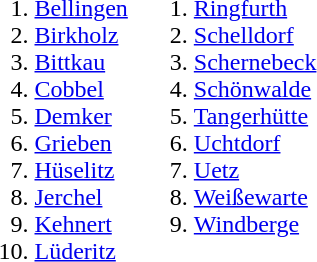<table>
<tr>
<td valign=top><br><ol><li><a href='#'>Bellingen</a></li><li><a href='#'>Birkholz</a></li><li><a href='#'>Bittkau</a></li><li><a href='#'>Cobbel</a></li><li><a href='#'>Demker</a></li><li><a href='#'>Grieben</a></li><li><a href='#'>Hüselitz</a></li><li><a href='#'>Jerchel</a></li><li><a href='#'>Kehnert</a></li><li><a href='#'>Lüderitz</a></li></ol></td>
<td valign=top><br><ol>
<li> <a href='#'>Ringfurth</a>
<li> <a href='#'>Schelldorf</a>
<li> <a href='#'>Schernebeck</a> 
<li> <a href='#'>Schönwalde</a> 
<li> <a href='#'>Tangerhütte</a>
<li> <a href='#'>Uchtdorf</a> 
<li> <a href='#'>Uetz</a> 
<li> <a href='#'>Weißewarte</a> 
<li> <a href='#'>Windberge</a> 
</ol></td>
</tr>
</table>
